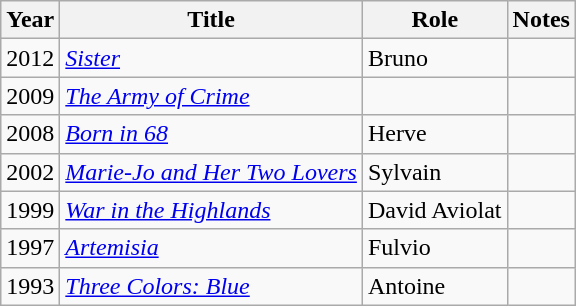<table class="wikitable sortable">
<tr>
<th>Year</th>
<th>Title</th>
<th>Role</th>
<th class="unsortable">Notes</th>
</tr>
<tr>
<td>2012</td>
<td><em><a href='#'>Sister</a></em></td>
<td>Bruno</td>
<td></td>
</tr>
<tr>
<td>2009</td>
<td><em><a href='#'>The Army of Crime</a></em></td>
<td></td>
<td></td>
</tr>
<tr>
<td>2008</td>
<td><em><a href='#'>Born in 68</a></em></td>
<td>Herve</td>
<td></td>
</tr>
<tr>
<td>2002</td>
<td><em><a href='#'>Marie-Jo and Her Two Lovers</a></em></td>
<td>Sylvain</td>
<td></td>
</tr>
<tr>
<td>1999</td>
<td><em><a href='#'>War in the Highlands</a></em></td>
<td>David Aviolat</td>
<td></td>
</tr>
<tr>
<td>1997</td>
<td><em><a href='#'>Artemisia</a></em></td>
<td>Fulvio</td>
<td></td>
</tr>
<tr>
<td>1993</td>
<td><em><a href='#'>Three Colors: Blue</a></em></td>
<td>Antoine</td>
<td></td>
</tr>
</table>
